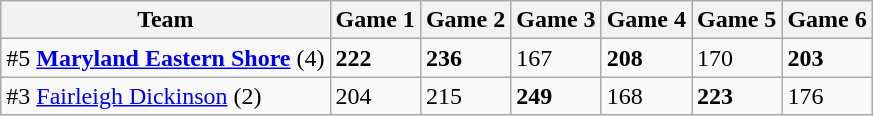<table class="wikitable">
<tr>
<th>Team</th>
<th>Game 1</th>
<th>Game 2</th>
<th>Game 3</th>
<th>Game 4</th>
<th>Game 5</th>
<th>Game 6</th>
</tr>
<tr>
<td>#5 <strong><a href='#'>Maryland Eastern Shore</a></strong> (4)</td>
<td><strong>222</strong></td>
<td><strong>236</strong></td>
<td>167</td>
<td><strong>208</strong></td>
<td>170</td>
<td><strong>203</strong></td>
</tr>
<tr>
<td>#3 <a href='#'>Fairleigh Dickinson</a> (2)</td>
<td>204</td>
<td>215</td>
<td><strong>249</strong></td>
<td>168</td>
<td><strong>223</strong></td>
<td>176</td>
</tr>
</table>
